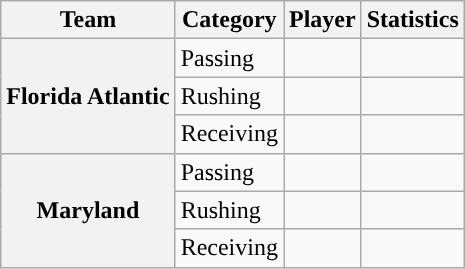<table class="wikitable" style="float:right">
<tr>
<th>Team</th>
<th>Category</th>
<th>Player</th>
<th>Statistics</th>
</tr>
<tr>
<th rowspan=3>Florida Atlantic</th>
<td>Passing</td>
<td></td>
<td></td>
</tr>
<tr>
<td>Rushing</td>
<td></td>
<td></td>
</tr>
<tr>
<td>Receiving</td>
<td></td>
<td></td>
</tr>
<tr>
<th rowspan=3>Maryland</th>
<td>Passing</td>
<td></td>
<td></td>
</tr>
<tr>
<td>Rushing</td>
<td></td>
<td></td>
</tr>
<tr>
<td>Receiving</td>
<td></td>
<td></td>
</tr>
</table>
